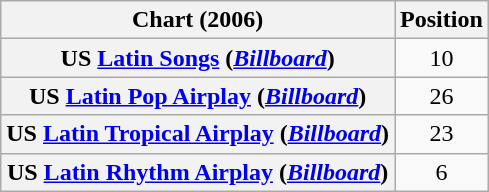<table class="wikitable plainrowheaders" style="text-align:center;">
<tr>
<th scope="col">Chart (2006)</th>
<th scope="col">Position</th>
</tr>
<tr>
<th scope="row">US <a href='#'>Latin Songs</a> (<em><a href='#'>Billboard</a></em>)</th>
<td style="text-align:center;">10</td>
</tr>
<tr>
<th scope="row">US <a href='#'>Latin Pop Airplay</a> (<em><a href='#'>Billboard</a></em>)</th>
<td style="text-align:center;">26</td>
</tr>
<tr>
<th scope="row">US <a href='#'>Latin Tropical Airplay</a> (<em><a href='#'>Billboard</a></em>) <br><em></em></th>
<td style="text-align:center;">23</td>
</tr>
<tr>
<th scope="row">US <a href='#'>Latin Rhythm Airplay</a> (<em><a href='#'>Billboard</a></em>)</th>
<td style="text-align:center;">6</td>
</tr>
</table>
